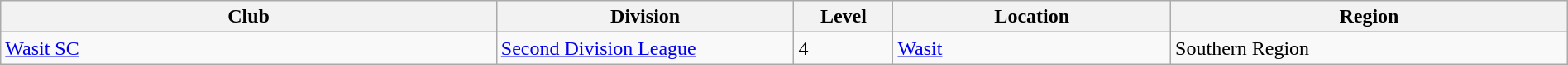<table class="wikitable sortable" width=100% style="font-size:100%">
<tr>
<th width=25%>Club</th>
<th width=15%>Division</th>
<th width=5%>Level</th>
<th width=14%>Location</th>
<th width=20%>Region</th>
</tr>
<tr>
<td><a href='#'>Wasit SC</a></td>
<td><a href='#'>Second Division League</a></td>
<td>4</td>
<td><a href='#'>Wasit</a></td>
<td>Southern Region</td>
</tr>
</table>
